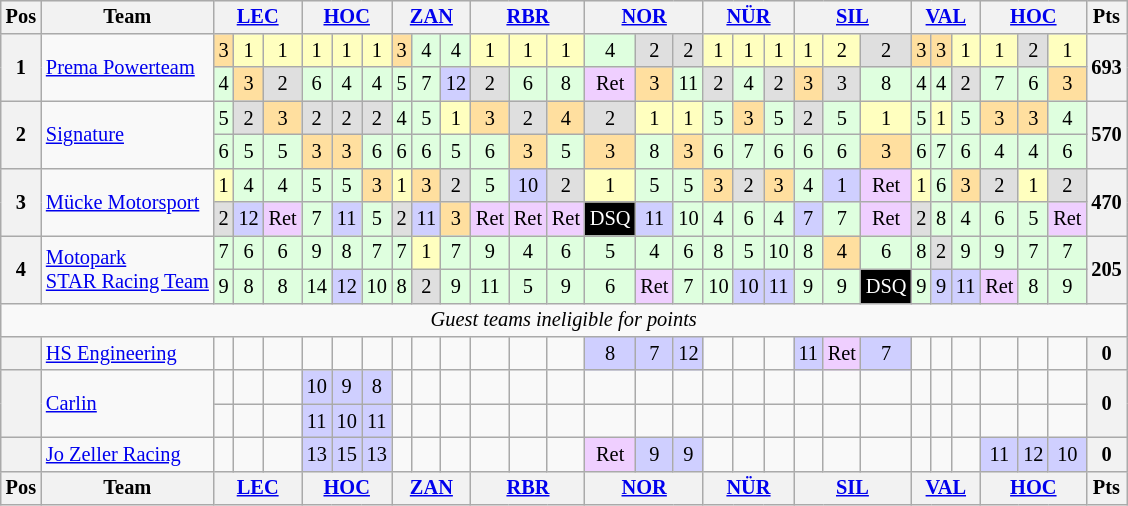<table align="left"| class="wikitable" style="font-size: 85%; text-align: center">
<tr valign="top">
<th valign="middle">Pos</th>
<th valign="middle">Team</th>
<th colspan=3><a href='#'>LEC</a><br></th>
<th colspan=3><a href='#'>HOC</a><br></th>
<th colspan=3><a href='#'>ZAN</a><br></th>
<th colspan=3><a href='#'>RBR</a><br></th>
<th colspan=3><a href='#'>NOR</a><br></th>
<th colspan=3><a href='#'>NÜR</a><br></th>
<th colspan=3><a href='#'>SIL</a><br></th>
<th colspan=3><a href='#'>VAL</a><br></th>
<th colspan=3><a href='#'>HOC</a><br></th>
<th valign="middle">Pts</th>
</tr>
<tr>
<th rowspan=2>1</th>
<td align="left" rowspan=2> <a href='#'>Prema Powerteam</a></td>
<td style="background:#FFDF9F;">3</td>
<td style="background:#FFFFBF;">1</td>
<td style="background:#FFFFBF;">1</td>
<td style="background:#FFFFBF;">1</td>
<td style="background:#FFFFBF;">1</td>
<td style="background:#FFFFBF;">1</td>
<td style="background:#FFDF9F;">3</td>
<td style="background:#DFFFDF;">4</td>
<td style="background:#DFFFDF;">4</td>
<td style="background:#FFFFBF;">1</td>
<td style="background:#FFFFBF;">1</td>
<td style="background:#FFFFBF;">1</td>
<td style="background:#DFFFDF;">4</td>
<td style="background:#DFDFDF;">2</td>
<td style="background:#DFDFDF;">2</td>
<td style="background:#FFFFBF;">1</td>
<td style="background:#FFFFBF;">1</td>
<td style="background:#FFFFBF;">1</td>
<td style="background:#FFFFBF;">1</td>
<td style="background:#FFFFBF;">2</td>
<td style="background:#DFDFDF;">2</td>
<td style="background:#FFDF9F;">3</td>
<td style="background:#FFDF9F;">3</td>
<td style="background:#FFFFBF;">1</td>
<td style="background:#FFFFBF;">1</td>
<td style="background:#DFDFDF;">2</td>
<td style="background:#FFFFBF;">1</td>
<th rowspan=2>693</th>
</tr>
<tr>
<td style="background:#DFFFDF;">4</td>
<td style="background:#FFDF9F;">3</td>
<td style="background:#DFDFDF;">2</td>
<td style="background:#DFFFDF;">6</td>
<td style="background:#DFFFDF;">4</td>
<td style="background:#DFFFDF;">4</td>
<td style="background:#DFFFDF;">5</td>
<td style="background:#DFFFDF;">7</td>
<td style="background:#cfcfff;">12</td>
<td style="background:#DFDFDF;">2</td>
<td style="background:#DFFFDF;">6</td>
<td style="background:#DFFFDF;">8</td>
<td style="background:#EFCFFF;">Ret</td>
<td style="background:#FFDF9F;">3</td>
<td style="background:#DFFFDF;">11</td>
<td style="background:#DFDFDF;">2</td>
<td style="background:#DFFFDF;">4</td>
<td style="background:#DFDFDF;">2</td>
<td style="background:#FFDF9F;">3</td>
<td style="background:#DFDFDF;">3</td>
<td style="background:#DFFFDF;">8</td>
<td style="background:#DFFFDF;">4</td>
<td style="background:#DFFFDF;">4</td>
<td style="background:#DFDFDF;">2</td>
<td style="background:#DFFFDF;">7</td>
<td style="background:#DFFFDF;">6</td>
<td style="background:#FFDF9F;">3</td>
</tr>
<tr>
<th rowspan=2>2</th>
<td align="left" rowspan=2> <a href='#'>Signature</a></td>
<td style="background:#DFFFDF;">5</td>
<td style="background:#DFDFDF;">2</td>
<td style="background:#FFDF9F;">3</td>
<td style="background:#DFDFDF;">2</td>
<td style="background:#DFDFDF;">2</td>
<td style="background:#DFDFDF;">2</td>
<td style="background:#DFFFDF;">4</td>
<td style="background:#DFFFDF;">5</td>
<td style="background:#FFFFBF;">1</td>
<td style="background:#FFDF9F;">3</td>
<td style="background:#DFDFDF;">2</td>
<td style="background:#FFDF9F;">4</td>
<td style="background:#DFDFDF;">2</td>
<td style="background:#FFFFBF;">1</td>
<td style="background:#FFFFBF;">1</td>
<td style="background:#DFFFDF;">5</td>
<td style="background:#FFDF9F;">3</td>
<td style="background:#DFFFDF;">5</td>
<td style="background:#DFDFDF;">2</td>
<td style="background:#DFFFDF;">5</td>
<td style="background:#FFFFBF;">1</td>
<td style="background:#DFFFDF;">5</td>
<td style="background:#FFFFBF;">1</td>
<td style="background:#DFFFDF;">5</td>
<td style="background:#FFDF9F;">3</td>
<td style="background:#FFDF9F;">3</td>
<td style="background:#DFFFDF;">4</td>
<th rowspan=2>570</th>
</tr>
<tr>
<td style="background:#DFFFDF;">6</td>
<td style="background:#DFFFDF;">5</td>
<td style="background:#DFFFDF;">5</td>
<td style="background:#FFDF9F;">3</td>
<td style="background:#FFDF9F;">3</td>
<td style="background:#DFFFDF;">6</td>
<td style="background:#DFFFDF;">6</td>
<td style="background:#DFFFDF;">6</td>
<td style="background:#DFFFDF;">5</td>
<td style="background:#DFFFDF;">6</td>
<td style="background:#FFDF9F;">3</td>
<td style="background:#DFFFDF;">5</td>
<td style="background:#FFDF9F;">3</td>
<td style="background:#DFFFDF;">8</td>
<td style="background:#FFDF9F;">3</td>
<td style="background:#DFFFDF;">6</td>
<td style="background:#DFFFDF;">7</td>
<td style="background:#DFFFDF;">6</td>
<td style="background:#DFFFDF;">6</td>
<td style="background:#DFFFDF;">6</td>
<td style="background:#FFDF9F;">3</td>
<td style="background:#DFFFDF;">6</td>
<td style="background:#DFFFDF;">7</td>
<td style="background:#DFFFDF;">6</td>
<td style="background:#DFFFDF;">4</td>
<td style="background:#DFFFDF;">4</td>
<td style="background:#DFFFDF;">6</td>
</tr>
<tr>
<th rowspan=2>3</th>
<td align="left" rowspan=2> <a href='#'>Mücke Motorsport</a></td>
<td style="background:#FFFFBF;">1</td>
<td style="background:#DFFFDF;">4</td>
<td style="background:#DFFFDF;">4</td>
<td style="background:#DFFFDF;">5</td>
<td style="background:#DFFFDF;">5</td>
<td style="background:#FFDF9F;">3</td>
<td style="background:#FFFFBF;">1</td>
<td style="background:#FFDF9F;">3</td>
<td style="background:#DFDFDF;">2</td>
<td style="background:#DFFFDF;">5</td>
<td style="background:#cfcfff;">10</td>
<td style="background:#DFDFDF;">2</td>
<td style="background:#FFFFBF;">1</td>
<td style="background:#DFFFDF;">5</td>
<td style="background:#DFFFDF;">5</td>
<td style="background:#FFDF9F;">3</td>
<td style="background:#DFDFDF;">2</td>
<td style="background:#FFDF9F;">3</td>
<td style="background:#DFFFDF;">4</td>
<td style="background:#cfcfff;">1</td>
<td style="background:#EFCFFF;">Ret</td>
<td style="background:#FFFFBF;">1</td>
<td style="background:#DFFFDF;">6</td>
<td style="background:#FFDF9F;">3</td>
<td style="background:#DFDFDF;">2</td>
<td style="background:#FFFFBF;">1</td>
<td style="background:#DFDFDF;">2</td>
<th rowspan=2>470</th>
</tr>
<tr>
<td style="background:#DFDFDF;">2</td>
<td style="background:#cfcfff;">12</td>
<td style="background:#EFCFFF;">Ret</td>
<td style="background:#DFFFDF;">7</td>
<td style="background:#cfcfff;">11</td>
<td style="background:#DFFFDF;">5</td>
<td style="background:#DFDFDF;">2</td>
<td style="background:#cfcfff;">11</td>
<td style="background:#FFDF9F;">3</td>
<td style="background:#EFCFFF;">Ret</td>
<td style="background:#EFCFFF;">Ret</td>
<td style="background:#EFCFFF;">Ret</td>
<td style="background:#000000; color:white">DSQ</td>
<td style="background:#cfcfff;">11</td>
<td style="background:#DFFFDF;">10</td>
<td style="background:#DFFFDF;">4</td>
<td style="background:#DFFFDF;">6</td>
<td style="background:#DFFFDF;">4</td>
<td style="background:#cfcfff;">7</td>
<td style="background:#DFFFDF;">7</td>
<td style="background:#EFCFFF;">Ret</td>
<td style="background:#DFDFDF;">2</td>
<td style="background:#DFFFDF;">8</td>
<td style="background:#DFFFDF;">4</td>
<td style="background:#DFFFDF;">6</td>
<td style="background:#DFFFDF;">5</td>
<td style="background:#EFCFFF;">Ret</td>
</tr>
<tr>
<th rowspan=2>4</th>
<td align="left" rowspan=2> <a href='#'>Motopark</a><br> <a href='#'>STAR Racing Team</a></td>
<td style="background:#DFFFDF;">7</td>
<td style="background:#DFFFDF;">6</td>
<td style="background:#DFFFDF;">6</td>
<td style="background:#DFFFDF;">9</td>
<td style="background:#DFFFDF;">8</td>
<td style="background:#DFFFDF;">7</td>
<td style="background:#DFFFDF;">7</td>
<td style="background:#FFFFBF;">1</td>
<td style="background:#DFFFDF;">7</td>
<td style="background:#DFFFDF;">9</td>
<td style="background:#DFFFDF;">4</td>
<td style="background:#DFFFDF;">6</td>
<td style="background:#DFFFDF;">5</td>
<td style="background:#DFFFDF;">4</td>
<td style="background:#DFFFDF;">6</td>
<td style="background:#DFFFDF;">8</td>
<td style="background:#DFFFDF;">5</td>
<td style="background:#DFFFDF;">10</td>
<td style="background:#DFFFDF;">8</td>
<td style="background:#FFDF9F;">4</td>
<td style="background:#DFFFDF;">6</td>
<td style="background:#DFFFDF;">8</td>
<td style="background:#DFDFDF;">2</td>
<td style="background:#DFFFDF;">9</td>
<td style="background:#DFFFDF;">9</td>
<td style="background:#DFFFDF;">7</td>
<td style="background:#DFFFDF;">7</td>
<th rowspan=2>205</th>
</tr>
<tr>
<td style="background:#DFFFDF;">9</td>
<td style="background:#DFFFDF;">8</td>
<td style="background:#DFFFDF;">8</td>
<td style="background:#DFFFDF;">14</td>
<td style="background:#cfcfff;">12</td>
<td style="background:#DFFFDF;">10</td>
<td style="background:#DFFFDF;">8</td>
<td style="background:#DFDFDF;">2</td>
<td style="background:#DFFFDF;">9</td>
<td style="background:#DFFFDF;">11</td>
<td style="background:#DFFFDF;">5</td>
<td style="background:#DFFFDF;">9</td>
<td style="background:#DFFFDF;">6</td>
<td style="background:#EFCFFF;">Ret</td>
<td style="background:#DFFFDF;">7</td>
<td style="background:#DFFFDF;">10</td>
<td style="background:#cfcfff;">10</td>
<td style="background:#cfcfff;">11</td>
<td style="background:#DFFFDF;">9</td>
<td style="background:#DFFFDF;">9</td>
<td style="background:#000000; color:white">DSQ</td>
<td style="background:#DFFFDF;">9</td>
<td style="background:#cfcfff;">9</td>
<td style="background:#cfcfff;">11</td>
<td style="background:#EFCFFF;">Ret</td>
<td style="background:#DFFFDF;">8</td>
<td style="background:#DFFFDF;">9</td>
</tr>
<tr>
<td colspan=30 align=center><em>Guest teams ineligible for points</em></td>
</tr>
<tr>
<th></th>
<td align="left"> <a href='#'>HS Engineering</a></td>
<td></td>
<td></td>
<td></td>
<td></td>
<td></td>
<td></td>
<td></td>
<td></td>
<td></td>
<td></td>
<td></td>
<td></td>
<td style="background:#cfcfff;">8</td>
<td style="background:#cfcfff;">7</td>
<td style="background:#cfcfff;">12</td>
<td></td>
<td></td>
<td></td>
<td style="background:#cfcfff;">11</td>
<td style="background:#EFCFFF;">Ret</td>
<td style="background:#cfcfff;">7</td>
<td></td>
<td></td>
<td></td>
<td></td>
<td></td>
<td></td>
<th>0</th>
</tr>
<tr>
<th rowspan=2></th>
<td align="left" rowspan=2> <a href='#'>Carlin</a></td>
<td></td>
<td></td>
<td></td>
<td style="background:#cfcfff;">10</td>
<td style="background:#cfcfff;">9</td>
<td style="background:#cfcfff;">8</td>
<td></td>
<td></td>
<td></td>
<td></td>
<td></td>
<td></td>
<td></td>
<td></td>
<td></td>
<td></td>
<td></td>
<td></td>
<td></td>
<td></td>
<td></td>
<td></td>
<td></td>
<td></td>
<td></td>
<td></td>
<td></td>
<th rowspan=2>0</th>
</tr>
<tr>
<td></td>
<td></td>
<td></td>
<td style="background:#cfcfff;">11</td>
<td style="background:#cfcfff;">10</td>
<td style="background:#cfcfff;">11</td>
<td></td>
<td></td>
<td></td>
<td></td>
<td></td>
<td></td>
<td></td>
<td></td>
<td></td>
<td></td>
<td></td>
<td></td>
<td></td>
<td></td>
<td></td>
<td></td>
<td></td>
<td></td>
<td></td>
<td></td>
<td></td>
</tr>
<tr>
<th></th>
<td align="left"> <a href='#'>Jo Zeller Racing</a></td>
<td></td>
<td></td>
<td></td>
<td style="background:#cfcfff;">13</td>
<td style="background:#cfcfff;">15</td>
<td style="background:#cfcfff;">13</td>
<td></td>
<td></td>
<td></td>
<td></td>
<td></td>
<td></td>
<td style="background:#EFCFFF;">Ret</td>
<td style="background:#cfcfff;">9</td>
<td style="background:#cfcfff;">9</td>
<td></td>
<td></td>
<td></td>
<td></td>
<td></td>
<td></td>
<td></td>
<td></td>
<td></td>
<td style="background:#cfcfff;">11</td>
<td style="background:#cfcfff;">12</td>
<td style="background:#cfcfff;">10</td>
<th>0</th>
</tr>
<tr valign="top">
<th valign="middle">Pos</th>
<th valign="middle">Team</th>
<th colspan=3><a href='#'>LEC</a><br></th>
<th colspan=3><a href='#'>HOC</a><br></th>
<th colspan=3><a href='#'>ZAN</a><br></th>
<th colspan=3><a href='#'>RBR</a><br></th>
<th colspan=3><a href='#'>NOR</a><br></th>
<th colspan=3><a href='#'>NÜR</a><br></th>
<th colspan=3><a href='#'>SIL</a><br></th>
<th colspan=3><a href='#'>VAL</a><br></th>
<th colspan=3><a href='#'>HOC</a><br></th>
<th valign="middle">Pts</th>
</tr>
</table>
